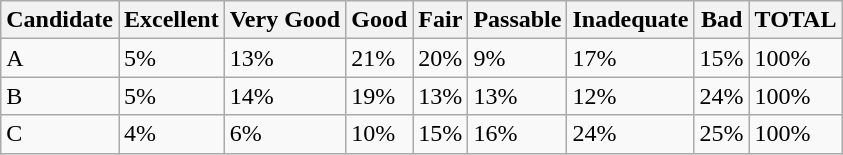<table class="wikitable">
<tr>
<th>Candidate</th>
<th>Excellent</th>
<th>Very Good</th>
<th>Good</th>
<th>Fair</th>
<th>Passable</th>
<th>Inadequate</th>
<th>Bad</th>
<th>TOTAL</th>
</tr>
<tr>
<td>A</td>
<td>5%</td>
<td>13%</td>
<td>21%</td>
<td>20%</td>
<td>9%</td>
<td>17%</td>
<td>15%</td>
<td>100%</td>
</tr>
<tr>
<td>B</td>
<td>5%</td>
<td>14%</td>
<td>19%</td>
<td>13%</td>
<td>13%</td>
<td>12%</td>
<td>24%</td>
<td>100%</td>
</tr>
<tr>
<td>C</td>
<td>4%</td>
<td>6%</td>
<td>10%</td>
<td>15%</td>
<td>16%</td>
<td>24%</td>
<td>25%</td>
<td>100%</td>
</tr>
</table>
